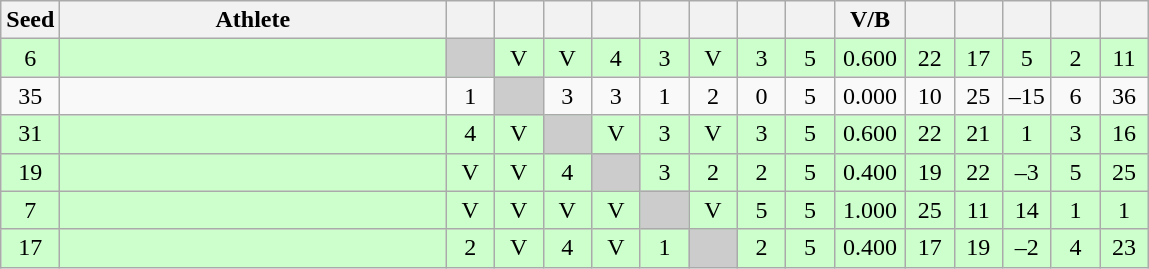<table class="wikitable" style="text-align:center">
<tr>
<th width="25">Seed</th>
<th width="250">Athlete</th>
<th width="25"></th>
<th width="25"></th>
<th width="25"></th>
<th width="25"></th>
<th width="25"></th>
<th width="25"></th>
<th width="25"></th>
<th width="25"></th>
<th width="40">V/B</th>
<th width="25"></th>
<th width="25"></th>
<th width="25"></th>
<th width="25"></th>
<th width="25"></th>
</tr>
<tr bgcolor=ccffcc>
<td>6</td>
<td align=left></td>
<td bgcolor="#cccccc"></td>
<td>V</td>
<td>V</td>
<td>4</td>
<td>3</td>
<td>V</td>
<td>3</td>
<td>5</td>
<td>0.600</td>
<td>22</td>
<td>17</td>
<td>5</td>
<td>2</td>
<td>11</td>
</tr>
<tr>
<td>35</td>
<td align=left></td>
<td>1</td>
<td bgcolor="#cccccc"></td>
<td>3</td>
<td>3</td>
<td>1</td>
<td>2</td>
<td>0</td>
<td>5</td>
<td>0.000</td>
<td>10</td>
<td>25</td>
<td>–15</td>
<td>6</td>
<td>36</td>
</tr>
<tr bgcolor=ccffcc>
<td>31</td>
<td align=left></td>
<td>4</td>
<td>V</td>
<td bgcolor="#cccccc"></td>
<td>V</td>
<td>3</td>
<td>V</td>
<td>3</td>
<td>5</td>
<td>0.600</td>
<td>22</td>
<td>21</td>
<td>1</td>
<td>3</td>
<td>16</td>
</tr>
<tr bgcolor=ccffcc>
<td>19</td>
<td align=left></td>
<td>V</td>
<td>V</td>
<td>4</td>
<td bgcolor="#cccccc"></td>
<td>3</td>
<td>2</td>
<td>2</td>
<td>5</td>
<td>0.400</td>
<td>19</td>
<td>22</td>
<td>–3</td>
<td>5</td>
<td>25</td>
</tr>
<tr bgcolor=ccffcc>
<td>7</td>
<td align=left></td>
<td>V</td>
<td>V</td>
<td>V</td>
<td>V</td>
<td bgcolor="#cccccc"></td>
<td>V</td>
<td>5</td>
<td>5</td>
<td>1.000</td>
<td>25</td>
<td>11</td>
<td>14</td>
<td>1</td>
<td>1</td>
</tr>
<tr bgcolor=ccffcc>
<td>17</td>
<td align=left></td>
<td>2</td>
<td>V</td>
<td>4</td>
<td>V</td>
<td>1</td>
<td bgcolor="#cccccc"></td>
<td>2</td>
<td>5</td>
<td>0.400</td>
<td>17</td>
<td>19</td>
<td>–2</td>
<td>4</td>
<td>23</td>
</tr>
</table>
